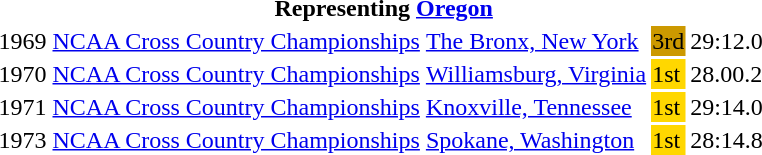<table>
<tr>
<th colspan=6>Representing <a href='#'>Oregon</a></th>
</tr>
<tr>
<td>1969</td>
<td><a href='#'>NCAA Cross Country Championships</a></td>
<td><a href='#'>The Bronx, New York</a></td>
<td bgcolor=cc9900>3rd</td>
<td>29:12.0</td>
<td></td>
</tr>
<tr>
<td>1970</td>
<td><a href='#'>NCAA Cross Country Championships</a></td>
<td><a href='#'>Williamsburg, Virginia</a></td>
<td bgcolor=gold>1st</td>
<td>28.00.2</td>
<td></td>
</tr>
<tr>
<td>1971</td>
<td><a href='#'>NCAA Cross Country Championships</a></td>
<td><a href='#'>Knoxville, Tennessee</a></td>
<td bgcolor=gold>1st</td>
<td>29:14.0</td>
<td></td>
</tr>
<tr>
<td>1973</td>
<td><a href='#'>NCAA Cross Country Championships</a></td>
<td><a href='#'>Spokane, Washington</a></td>
<td bgcolor=gold>1st</td>
<td>28:14.8</td>
<td></td>
</tr>
</table>
